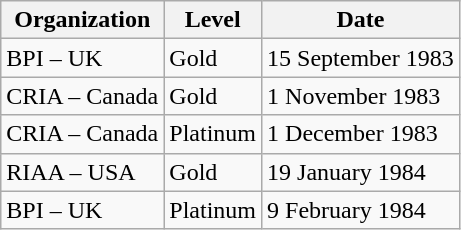<table class="wikitable">
<tr>
<th align="left">Organization</th>
<th align="left">Level</th>
<th align="left">Date</th>
</tr>
<tr>
<td align="left">BPI – UK</td>
<td align="left">Gold</td>
<td align="left">15 September 1983</td>
</tr>
<tr>
<td align="left">CRIA – Canada</td>
<td align="left">Gold</td>
<td align="left">1 November 1983</td>
</tr>
<tr>
<td align="left">CRIA – Canada</td>
<td align="left">Platinum</td>
<td align="left">1 December 1983</td>
</tr>
<tr>
<td align="left">RIAA – USA</td>
<td align="left">Gold</td>
<td align="left">19 January 1984</td>
</tr>
<tr>
<td align="left">BPI – UK</td>
<td align="left">Platinum</td>
<td align="left">9 February 1984</td>
</tr>
</table>
